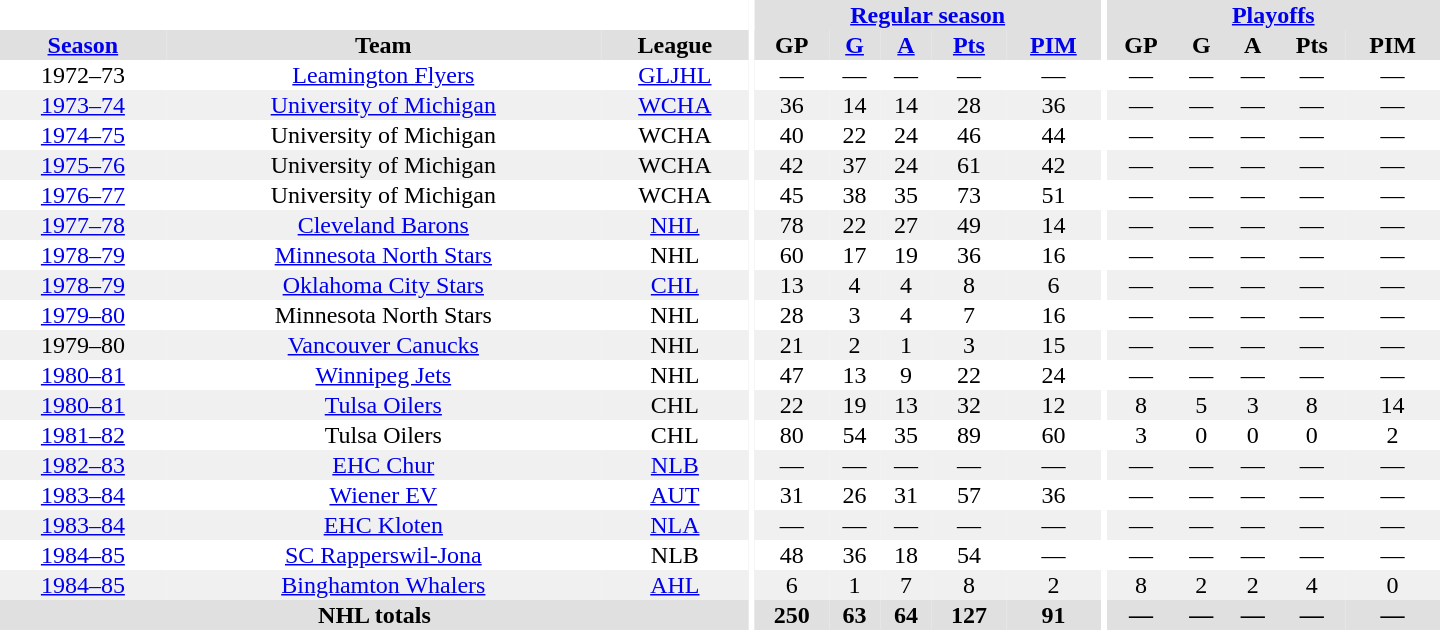<table border="0" cellpadding="1" cellspacing="0" style="text-align:center; width:60em">
<tr bgcolor="#e0e0e0">
<th colspan="3" bgcolor="#ffffff"></th>
<th rowspan="100" bgcolor="#ffffff"></th>
<th colspan="5"><a href='#'>Regular season</a></th>
<th rowspan="100" bgcolor="#ffffff"></th>
<th colspan="5"><a href='#'>Playoffs</a></th>
</tr>
<tr bgcolor="#e0e0e0">
<th><a href='#'>Season</a></th>
<th>Team</th>
<th>League</th>
<th>GP</th>
<th><a href='#'>G</a></th>
<th><a href='#'>A</a></th>
<th><a href='#'>Pts</a></th>
<th><a href='#'>PIM</a></th>
<th>GP</th>
<th>G</th>
<th>A</th>
<th>Pts</th>
<th>PIM</th>
</tr>
<tr>
<td>1972–73</td>
<td><a href='#'>Leamington Flyers</a></td>
<td><a href='#'>GLJHL</a></td>
<td>—</td>
<td>—</td>
<td>—</td>
<td>—</td>
<td>—</td>
<td>—</td>
<td>—</td>
<td>—</td>
<td>—</td>
<td>—</td>
</tr>
<tr bgcolor="#f0f0f0">
<td><a href='#'>1973–74</a></td>
<td><a href='#'>University of Michigan</a></td>
<td><a href='#'>WCHA</a></td>
<td>36</td>
<td>14</td>
<td>14</td>
<td>28</td>
<td>36</td>
<td>—</td>
<td>—</td>
<td>—</td>
<td>—</td>
<td>—</td>
</tr>
<tr>
<td><a href='#'>1974–75</a></td>
<td>University of Michigan</td>
<td>WCHA</td>
<td>40</td>
<td>22</td>
<td>24</td>
<td>46</td>
<td>44</td>
<td>—</td>
<td>—</td>
<td>—</td>
<td>—</td>
<td>—</td>
</tr>
<tr bgcolor="#f0f0f0">
<td><a href='#'>1975–76</a></td>
<td>University of Michigan</td>
<td>WCHA</td>
<td>42</td>
<td>37</td>
<td>24</td>
<td>61</td>
<td>42</td>
<td>—</td>
<td>—</td>
<td>—</td>
<td>—</td>
<td>—</td>
</tr>
<tr>
<td><a href='#'>1976–77</a></td>
<td>University of Michigan</td>
<td>WCHA</td>
<td>45</td>
<td>38</td>
<td>35</td>
<td>73</td>
<td>51</td>
<td>—</td>
<td>—</td>
<td>—</td>
<td>—</td>
<td>—</td>
</tr>
<tr bgcolor="#f0f0f0">
<td><a href='#'>1977–78</a></td>
<td><a href='#'>Cleveland Barons</a></td>
<td><a href='#'>NHL</a></td>
<td>78</td>
<td>22</td>
<td>27</td>
<td>49</td>
<td>14</td>
<td>—</td>
<td>—</td>
<td>—</td>
<td>—</td>
<td>—</td>
</tr>
<tr>
<td><a href='#'>1978–79</a></td>
<td><a href='#'>Minnesota North Stars</a></td>
<td>NHL</td>
<td>60</td>
<td>17</td>
<td>19</td>
<td>36</td>
<td>16</td>
<td>—</td>
<td>—</td>
<td>—</td>
<td>—</td>
<td>—</td>
</tr>
<tr bgcolor="#f0f0f0">
<td><a href='#'>1978–79</a></td>
<td><a href='#'>Oklahoma City Stars</a></td>
<td><a href='#'>CHL</a></td>
<td>13</td>
<td>4</td>
<td>4</td>
<td>8</td>
<td>6</td>
<td>—</td>
<td>—</td>
<td>—</td>
<td>—</td>
<td>—</td>
</tr>
<tr>
<td><a href='#'>1979–80</a></td>
<td>Minnesota North Stars</td>
<td>NHL</td>
<td>28</td>
<td>3</td>
<td>4</td>
<td>7</td>
<td>16</td>
<td>—</td>
<td>—</td>
<td>—</td>
<td>—</td>
<td>—</td>
</tr>
<tr bgcolor="#f0f0f0">
<td>1979–80</td>
<td><a href='#'>Vancouver Canucks</a></td>
<td>NHL</td>
<td>21</td>
<td>2</td>
<td>1</td>
<td>3</td>
<td>15</td>
<td>—</td>
<td>—</td>
<td>—</td>
<td>—</td>
<td>—</td>
</tr>
<tr>
<td><a href='#'>1980–81</a></td>
<td><a href='#'>Winnipeg Jets</a></td>
<td>NHL</td>
<td>47</td>
<td>13</td>
<td>9</td>
<td>22</td>
<td>24</td>
<td>—</td>
<td>—</td>
<td>—</td>
<td>—</td>
<td>—</td>
</tr>
<tr bgcolor="#f0f0f0">
<td><a href='#'>1980–81</a></td>
<td><a href='#'>Tulsa Oilers</a></td>
<td>CHL</td>
<td>22</td>
<td>19</td>
<td>13</td>
<td>32</td>
<td>12</td>
<td>8</td>
<td>5</td>
<td>3</td>
<td>8</td>
<td>14</td>
</tr>
<tr>
<td><a href='#'>1981–82</a></td>
<td>Tulsa Oilers</td>
<td>CHL</td>
<td>80</td>
<td>54</td>
<td>35</td>
<td>89</td>
<td>60</td>
<td>3</td>
<td>0</td>
<td>0</td>
<td>0</td>
<td>2</td>
</tr>
<tr bgcolor="#f0f0f0">
<td><a href='#'>1982–83</a></td>
<td><a href='#'>EHC Chur</a></td>
<td><a href='#'>NLB</a></td>
<td>—</td>
<td>—</td>
<td>—</td>
<td>—</td>
<td>—</td>
<td>—</td>
<td>—</td>
<td>—</td>
<td>—</td>
<td>—</td>
</tr>
<tr>
<td><a href='#'>1983–84</a></td>
<td><a href='#'>Wiener EV</a></td>
<td><a href='#'>AUT</a></td>
<td>31</td>
<td>26</td>
<td>31</td>
<td>57</td>
<td>36</td>
<td>—</td>
<td>—</td>
<td>—</td>
<td>—</td>
<td>—</td>
</tr>
<tr bgcolor="#f0f0f0">
<td><a href='#'>1983–84</a></td>
<td><a href='#'>EHC Kloten</a></td>
<td><a href='#'>NLA</a></td>
<td>—</td>
<td>—</td>
<td>—</td>
<td>—</td>
<td>—</td>
<td>—</td>
<td>—</td>
<td>—</td>
<td>—</td>
<td>—</td>
</tr>
<tr>
<td><a href='#'>1984–85</a></td>
<td><a href='#'>SC Rapperswil-Jona</a></td>
<td>NLB</td>
<td>48</td>
<td>36</td>
<td>18</td>
<td>54</td>
<td>—</td>
<td>—</td>
<td>—</td>
<td>—</td>
<td>—</td>
<td>—</td>
</tr>
<tr bgcolor="#f0f0f0">
<td><a href='#'>1984–85</a></td>
<td><a href='#'>Binghamton Whalers</a></td>
<td><a href='#'>AHL</a></td>
<td>6</td>
<td>1</td>
<td>7</td>
<td>8</td>
<td>2</td>
<td>8</td>
<td>2</td>
<td>2</td>
<td>4</td>
<td>0</td>
</tr>
<tr bgcolor="#e0e0e0">
<th colspan="3">NHL totals</th>
<th>250</th>
<th>63</th>
<th>64</th>
<th>127</th>
<th>91</th>
<th>—</th>
<th>—</th>
<th>—</th>
<th>—</th>
<th>—</th>
</tr>
</table>
